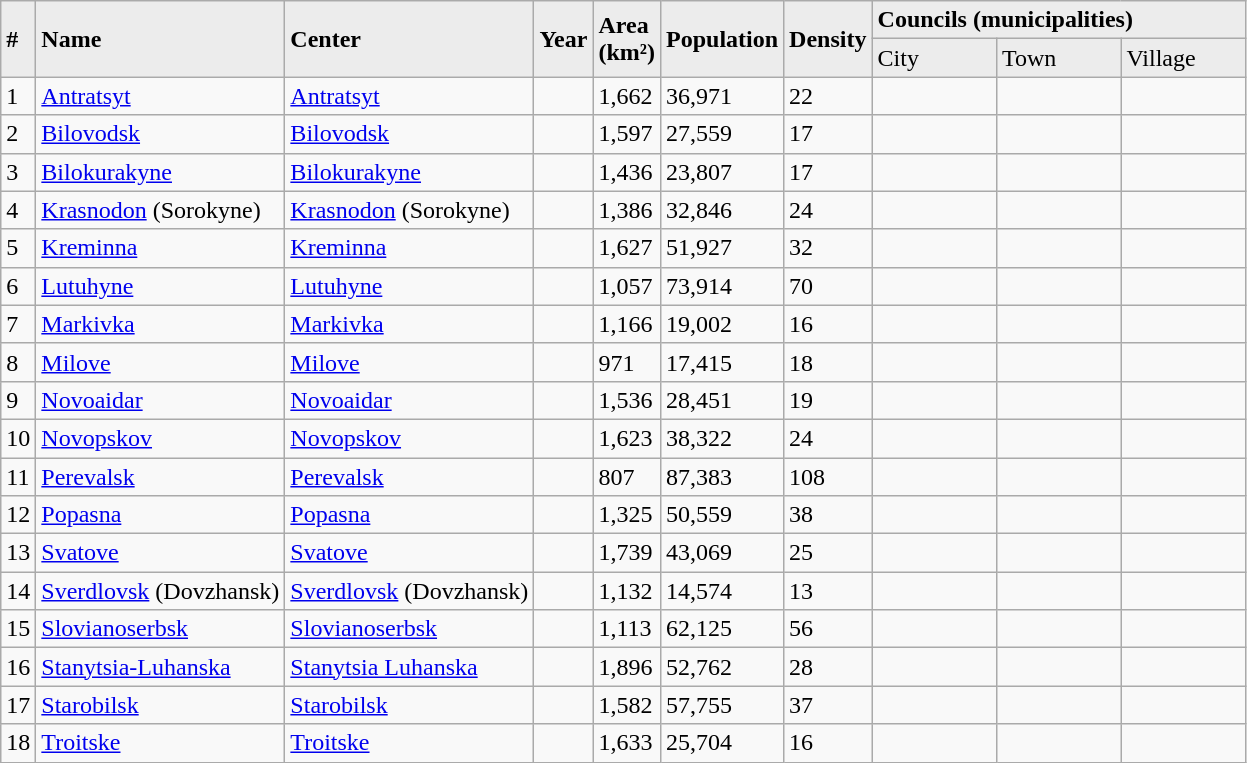<table class="wikitable">
<tr bgcolor="#ECECEC">
<td rowspan=2><strong>#</strong></td>
<td rowspan=2><strong>Name</strong></td>
<td rowspan=2><strong>Center</strong></td>
<td rowspan=2><strong>Year</strong></td>
<td rowspan=2><strong>Area<br>(km²)</strong></td>
<td rowspan=2><strong>Population</strong></td>
<td rowspan=2><strong>Density</strong></td>
<td colspan=3><strong>Councils (municipalities)</strong></td>
</tr>
<tr bgcolor="#ECECEC">
<td width=10%>City</td>
<td width=10%>Town</td>
<td width=10%>Village</td>
</tr>
<tr>
<td>1</td>
<td><a href='#'>Antratsyt</a></td>
<td><a href='#'>Antratsyt</a></td>
<td></td>
<td>1,662</td>
<td>36,971</td>
<td>22</td>
<td></td>
<td></td>
<td></td>
</tr>
<tr>
<td>2</td>
<td><a href='#'>Bilovodsk</a></td>
<td><a href='#'>Bilovodsk</a></td>
<td></td>
<td>1,597</td>
<td>27,559</td>
<td>17</td>
<td></td>
<td></td>
<td></td>
</tr>
<tr>
<td>3</td>
<td><a href='#'>Bilokurakyne</a></td>
<td><a href='#'>Bilokurakyne</a></td>
<td></td>
<td>1,436</td>
<td>23,807</td>
<td>17</td>
<td></td>
<td></td>
<td></td>
</tr>
<tr>
<td>4</td>
<td><a href='#'>Krasnodon</a> (Sorokyne)</td>
<td><a href='#'>Krasnodon</a> (Sorokyne)</td>
<td></td>
<td>1,386</td>
<td>32,846</td>
<td>24</td>
<td></td>
<td></td>
<td></td>
</tr>
<tr>
<td>5</td>
<td><a href='#'>Kreminna</a></td>
<td><a href='#'>Kreminna</a></td>
<td></td>
<td>1,627</td>
<td>51,927</td>
<td>32</td>
<td></td>
<td></td>
<td></td>
</tr>
<tr>
<td>6</td>
<td><a href='#'>Lutuhyne</a></td>
<td><a href='#'>Lutuhyne</a></td>
<td></td>
<td>1,057</td>
<td>73,914</td>
<td>70</td>
<td></td>
<td></td>
<td></td>
</tr>
<tr>
<td>7</td>
<td><a href='#'>Markivka</a></td>
<td><a href='#'>Markivka</a></td>
<td></td>
<td>1,166</td>
<td>19,002</td>
<td>16</td>
<td></td>
<td></td>
<td></td>
</tr>
<tr>
<td>8</td>
<td><a href='#'>Milove</a></td>
<td><a href='#'>Milove</a></td>
<td></td>
<td>971</td>
<td>17,415</td>
<td>18</td>
<td></td>
<td></td>
<td></td>
</tr>
<tr>
<td>9</td>
<td><a href='#'>Novoaidar</a></td>
<td><a href='#'>Novoaidar</a></td>
<td></td>
<td>1,536</td>
<td>28,451</td>
<td>19</td>
<td></td>
<td></td>
<td></td>
</tr>
<tr>
<td>10</td>
<td><a href='#'>Novopskov</a></td>
<td><a href='#'>Novopskov</a></td>
<td></td>
<td>1,623</td>
<td>38,322</td>
<td>24</td>
<td></td>
<td></td>
<td></td>
</tr>
<tr>
<td>11</td>
<td><a href='#'>Perevalsk</a></td>
<td><a href='#'>Perevalsk</a></td>
<td></td>
<td>807</td>
<td>87,383</td>
<td>108</td>
<td></td>
<td></td>
<td></td>
</tr>
<tr>
<td>12</td>
<td><a href='#'>Popasna</a></td>
<td><a href='#'>Popasna</a></td>
<td></td>
<td>1,325</td>
<td>50,559</td>
<td>38</td>
<td></td>
<td></td>
<td></td>
</tr>
<tr>
<td>13</td>
<td><a href='#'>Svatove</a></td>
<td><a href='#'>Svatove</a></td>
<td></td>
<td>1,739</td>
<td>43,069</td>
<td>25</td>
<td></td>
<td></td>
<td></td>
</tr>
<tr>
<td>14</td>
<td><a href='#'>Sverdlovsk</a> (Dovzhansk)</td>
<td><a href='#'>Sverdlovsk</a> (Dovzhansk)</td>
<td></td>
<td>1,132</td>
<td>14,574</td>
<td>13</td>
<td></td>
<td></td>
<td></td>
</tr>
<tr>
<td>15</td>
<td><a href='#'>Slovianoserbsk</a></td>
<td><a href='#'>Slovianoserbsk</a></td>
<td></td>
<td>1,113</td>
<td>62,125</td>
<td>56</td>
<td></td>
<td></td>
<td></td>
</tr>
<tr>
<td>16</td>
<td><a href='#'>Stanytsia-Luhanska</a></td>
<td><a href='#'>Stanytsia Luhanska</a></td>
<td></td>
<td>1,896</td>
<td>52,762</td>
<td>28</td>
<td></td>
<td></td>
<td></td>
</tr>
<tr>
<td>17</td>
<td><a href='#'>Starobilsk</a></td>
<td><a href='#'>Starobilsk</a></td>
<td></td>
<td>1,582</td>
<td>57,755</td>
<td>37</td>
<td></td>
<td></td>
<td></td>
</tr>
<tr>
<td>18</td>
<td><a href='#'>Troitske</a></td>
<td><a href='#'>Troitske</a></td>
<td></td>
<td>1,633</td>
<td>25,704</td>
<td>16</td>
<td></td>
<td></td>
<td></td>
</tr>
</table>
